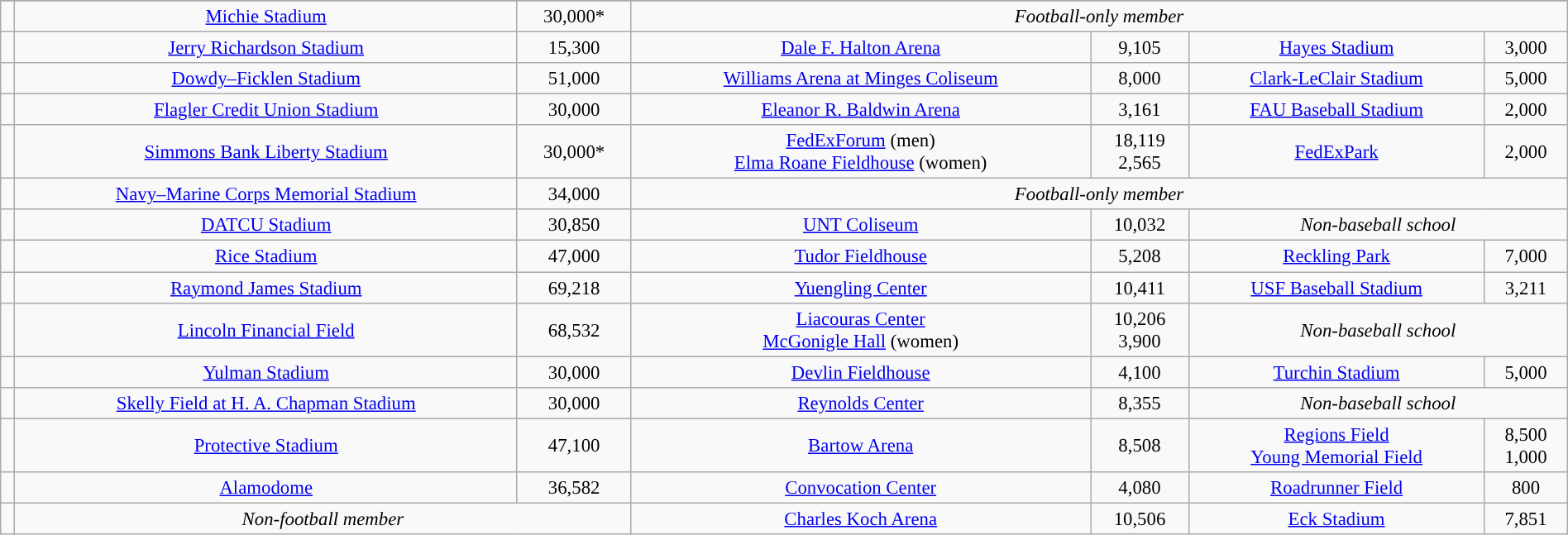<table class="wikitable sortable" style="text-align:center; font-size:95%; width:100%">
<tr>
</tr>
<tr>
<td><a href='#'></a></td>
<td><a href='#'>Michie Stadium</a></td>
<td>30,000*</td>
<td colspan=4 align=center><em>Football-only member</em></td>
</tr>
<tr>
<td><a href='#'></a></td>
<td><a href='#'>Jerry Richardson Stadium</a></td>
<td>15,300</td>
<td><a href='#'>Dale F. Halton Arena</a></td>
<td>9,105</td>
<td><a href='#'>Hayes Stadium</a></td>
<td>3,000</td>
</tr>
<tr>
<td><a href='#'></a></td>
<td><a href='#'>Dowdy–Ficklen Stadium</a></td>
<td>51,000</td>
<td><a href='#'>Williams Arena at Minges Coliseum</a></td>
<td>8,000</td>
<td><a href='#'>Clark-LeClair Stadium</a></td>
<td>5,000</td>
</tr>
<tr>
<td><a href='#'></a></td>
<td><a href='#'>Flagler Credit Union Stadium</a></td>
<td>30,000</td>
<td><a href='#'>Eleanor R. Baldwin Arena</a></td>
<td>3,161</td>
<td><a href='#'>FAU Baseball Stadium</a></td>
<td>2,000</td>
</tr>
<tr>
<td><a href='#'></a></td>
<td><a href='#'>Simmons Bank Liberty Stadium</a></td>
<td>30,000*</td>
<td><a href='#'>FedExForum</a> (men)<br><a href='#'>Elma Roane Fieldhouse</a> (women)</td>
<td>18,119<br>2,565</td>
<td><a href='#'>FedExPark</a></td>
<td>2,000</td>
</tr>
<tr>
<td><a href='#'></a></td>
<td><a href='#'>Navy–Marine Corps Memorial Stadium</a></td>
<td>34,000</td>
<td colspan=4 align=center><em>Football-only member</em></td>
</tr>
<tr>
<td><a href='#'></a></td>
<td><a href='#'>DATCU Stadium</a></td>
<td>30,850</td>
<td><a href='#'>UNT Coliseum</a></td>
<td>10,032</td>
<td colspan=2 align=center><em>Non-baseball school</em></td>
</tr>
<tr>
<td><a href='#'></a></td>
<td><a href='#'>Rice Stadium</a></td>
<td>47,000</td>
<td><a href='#'>Tudor Fieldhouse</a></td>
<td>5,208</td>
<td><a href='#'>Reckling Park</a></td>
<td>7,000</td>
</tr>
<tr>
<td><a href='#'></a></td>
<td><a href='#'>Raymond James Stadium</a></td>
<td>69,218</td>
<td><a href='#'>Yuengling Center</a></td>
<td>10,411</td>
<td><a href='#'>USF Baseball Stadium</a></td>
<td>3,211</td>
</tr>
<tr>
<td><a href='#'></a></td>
<td><a href='#'>Lincoln Financial Field</a></td>
<td>68,532</td>
<td><a href='#'>Liacouras Center</a><br><a href='#'>McGonigle Hall</a> (women)</td>
<td>10,206<br>3,900</td>
<td colspan=2 style="text-align:center;"><em>Non-baseball school</em></td>
</tr>
<tr>
<td><a href='#'></a></td>
<td><a href='#'>Yulman Stadium</a></td>
<td>30,000</td>
<td><a href='#'>Devlin Fieldhouse</a></td>
<td>4,100</td>
<td><a href='#'>Turchin Stadium</a></td>
<td>5,000</td>
</tr>
<tr>
<td><a href='#'></a></td>
<td><a href='#'>Skelly Field at H. A. Chapman Stadium</a></td>
<td>30,000</td>
<td><a href='#'>Reynolds Center</a></td>
<td>8,355</td>
<td colspan=2 "text-align:center:"><em>Non-baseball school</em></td>
</tr>
<tr>
<td><a href='#'></a></td>
<td><a href='#'>Protective Stadium</a></td>
<td>47,100</td>
<td><a href='#'>Bartow Arena</a></td>
<td>8,508</td>
<td><a href='#'>Regions Field</a><br><a href='#'>Young Memorial Field</a></td>
<td>8,500<br>1,000</td>
</tr>
<tr>
<td><a href='#'></a></td>
<td><a href='#'>Alamodome</a></td>
<td>36,582</td>
<td><a href='#'>Convocation Center</a></td>
<td>4,080</td>
<td><a href='#'>Roadrunner Field</a></td>
<td>800</td>
</tr>
<tr>
<td><a href='#'></a></td>
<td colspan=2 style="text-align:center;"><em>Non-football member</em></td>
<td><a href='#'>Charles Koch Arena</a></td>
<td>10,506</td>
<td><a href='#'>Eck Stadium</a></td>
<td>7,851</td>
</tr>
</table>
